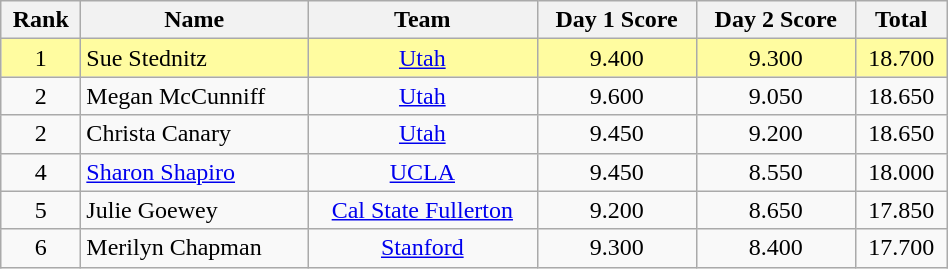<table class="sortable wikitable" style="text-align:center" width=50%>
<tr>
<th>Rank</th>
<th>Name</th>
<th>Team</th>
<th>Day 1 Score</th>
<th>Day 2 Score</th>
<th>Total</th>
</tr>
<tr bgcolor=fffca>
<td>1</td>
<td align="left">Sue Stednitz</td>
<td><a href='#'>Utah</a></td>
<td>9.400</td>
<td>9.300</td>
<td>18.700</td>
</tr>
<tr>
<td>2</td>
<td align="left">Megan McCunniff</td>
<td><a href='#'>Utah</a></td>
<td>9.600</td>
<td>9.050</td>
<td>18.650</td>
</tr>
<tr>
<td>2</td>
<td align="left">Christa Canary</td>
<td><a href='#'>Utah</a></td>
<td>9.450</td>
<td>9.200</td>
<td>18.650</td>
</tr>
<tr>
<td>4</td>
<td align="left"><a href='#'>Sharon Shapiro</a></td>
<td><a href='#'>UCLA</a></td>
<td>9.450</td>
<td>8.550</td>
<td>18.000</td>
</tr>
<tr>
<td>5</td>
<td align="left">Julie Goewey</td>
<td><a href='#'>Cal State Fullerton</a></td>
<td>9.200</td>
<td>8.650</td>
<td>17.850</td>
</tr>
<tr>
<td>6</td>
<td align="left">Merilyn Chapman</td>
<td><a href='#'>Stanford</a></td>
<td>9.300</td>
<td>8.400</td>
<td>17.700</td>
</tr>
</table>
